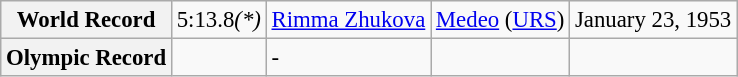<table class="wikitable" style="font-size:95%;">
<tr>
<th>World Record</th>
<td>5:13.8<em>(*)</em></td>
<td> <a href='#'>Rimma Zhukova</a></td>
<td><a href='#'>Medeo</a> (<a href='#'>URS</a>)</td>
<td>January 23, 1953</td>
</tr>
<tr>
<th>Olympic Record</th>
<td></td>
<td>-</td>
<td></td>
<td></td>
</tr>
</table>
